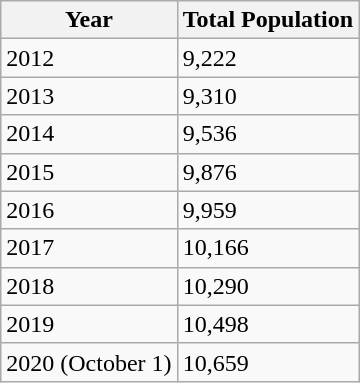<table class="wikitable">
<tr>
<th>Year</th>
<th>Total Population</th>
</tr>
<tr>
<td>2012</td>
<td>9,222</td>
</tr>
<tr>
<td>2013</td>
<td>9,310</td>
</tr>
<tr>
<td>2014</td>
<td>9,536</td>
</tr>
<tr>
<td>2015</td>
<td>9,876</td>
</tr>
<tr>
<td>2016</td>
<td>9,959</td>
</tr>
<tr>
<td>2017</td>
<td>10,166</td>
</tr>
<tr>
<td>2018</td>
<td>10,290</td>
</tr>
<tr>
<td>2019</td>
<td>10,498</td>
</tr>
<tr>
<td>2020 (October 1)</td>
<td>10,659</td>
</tr>
</table>
